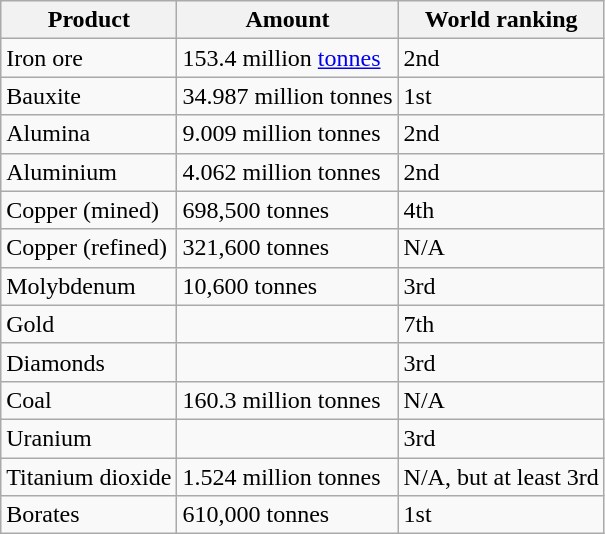<table class="wikitable sortable">
<tr>
<th>Product</th>
<th>Amount</th>
<th>World ranking</th>
</tr>
<tr>
<td>Iron ore</td>
<td>153.4 million <a href='#'>tonnes</a></td>
<td>2nd</td>
</tr>
<tr>
<td>Bauxite</td>
<td>34.987 million tonnes</td>
<td>1st</td>
</tr>
<tr>
<td>Alumina</td>
<td>9.009 million tonnes</td>
<td>2nd</td>
</tr>
<tr>
<td>Aluminium</td>
<td>4.062 million tonnes</td>
<td>2nd</td>
</tr>
<tr>
<td>Copper (mined)</td>
<td>698,500 tonnes</td>
<td>4th</td>
</tr>
<tr>
<td>Copper (refined)</td>
<td>321,600 tonnes</td>
<td>N/A</td>
</tr>
<tr>
<td>Molybdenum</td>
<td>10,600 tonnes</td>
<td>3rd</td>
</tr>
<tr>
<td>Gold</td>
<td></td>
<td>7th</td>
</tr>
<tr>
<td>Diamonds</td>
<td></td>
<td>3rd</td>
</tr>
<tr>
<td>Coal</td>
<td>160.3 million tonnes</td>
<td>N/A</td>
</tr>
<tr>
<td>Uranium</td>
<td></td>
<td>3rd</td>
</tr>
<tr>
<td>Titanium dioxide</td>
<td>1.524 million tonnes</td>
<td>N/A, but at least 3rd</td>
</tr>
<tr>
<td>Borates</td>
<td>610,000 tonnes</td>
<td>1st</td>
</tr>
</table>
